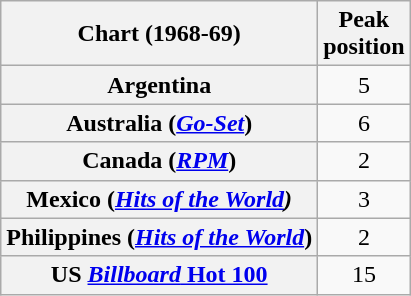<table class="wikitable sortable plainrowheaders" style="text-align:center">
<tr>
<th scope="col">Chart (1968-69)</th>
<th scope="col">Peak<br>position</th>
</tr>
<tr>
<th scope="row">Argentina</th>
<td align="center">5</td>
</tr>
<tr>
<th scope="row">Australia (<em><a href='#'>Go-Set</a></em>)</th>
<td>6</td>
</tr>
<tr>
<th scope="row">Canada (<a href='#'><em>RPM</em></a>)</th>
<td>2</td>
</tr>
<tr>
<th scope="row">Mexico (<em><a href='#'>Hits of the World</a>)</em></th>
<td>3</td>
</tr>
<tr>
<th scope="row">Philippines (<em><a href='#'>Hits of the World</a></em>)</th>
<td>2</td>
</tr>
<tr>
<th scope="row">US <a href='#'><em>Billboard</em> Hot 100</a></th>
<td>15</td>
</tr>
</table>
